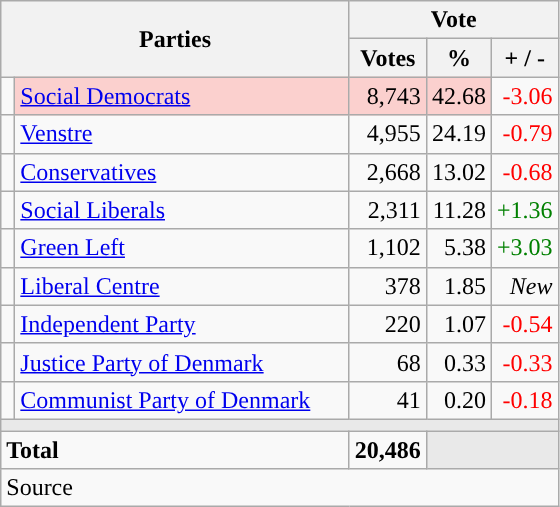<table class="wikitable" style="text-align:right;">
<tr>
<th style="text-align:centre;" rowspan="2" colspan="2" width="225">Parties</th>
<th colspan="3">Vote</th>
</tr>
<tr>
<th width="15">Votes</th>
<th width="15">%</th>
<th width="15">+ / -</th>
</tr>
<tr>
<td width="2" style="color:inherit;background:"></td>
<td bgcolor=#fbd0ce  align="left"><a href='#'>Social Democrats</a></td>
<td bgcolor=#fbd0ce>8,743</td>
<td bgcolor=#fbd0ce>42.68</td>
<td style=color:red;>-3.06</td>
</tr>
<tr>
<td width="2" style="color:inherit;background:"></td>
<td align="left"><a href='#'>Venstre</a></td>
<td>4,955</td>
<td>24.19</td>
<td style=color:red;>-0.79</td>
</tr>
<tr>
<td width="2" style="color:inherit;background:"></td>
<td align="left"><a href='#'>Conservatives</a></td>
<td>2,668</td>
<td>13.02</td>
<td style=color:red;>-0.68</td>
</tr>
<tr>
<td width="2" style="color:inherit;background:"></td>
<td align="left"><a href='#'>Social Liberals</a></td>
<td>2,311</td>
<td>11.28</td>
<td style=color:green;>+1.36</td>
</tr>
<tr>
<td width="2" style="color:inherit;background:"></td>
<td align="left"><a href='#'>Green Left</a></td>
<td>1,102</td>
<td>5.38</td>
<td style=color:green;>+3.03</td>
</tr>
<tr>
<td width="2" style="color:inherit;background:"></td>
<td align="left"><a href='#'>Liberal Centre</a></td>
<td>378</td>
<td>1.85</td>
<td><em>New</em></td>
</tr>
<tr>
<td width="2" style="color:inherit;background:"></td>
<td align="left"><a href='#'>Independent Party</a></td>
<td>220</td>
<td>1.07</td>
<td style=color:red;>-0.54</td>
</tr>
<tr>
<td width="2" style="color:inherit;background:"></td>
<td align="left"><a href='#'>Justice Party of Denmark</a></td>
<td>68</td>
<td>0.33</td>
<td style=color:red;>-0.33</td>
</tr>
<tr>
<td width="2" style="color:inherit;background:"></td>
<td align="left"><a href='#'>Communist Party of Denmark</a></td>
<td>41</td>
<td>0.20</td>
<td style=color:red;>-0.18</td>
</tr>
<tr>
<td colspan="7" bgcolor="#E9E9E9"></td>
</tr>
<tr>
<td align="left" colspan="2"><strong>Total</strong></td>
<td><strong>20,486</strong></td>
<td bgcolor="#E9E9E9" colspan="2"></td>
</tr>
<tr>
<td align="left" colspan="6">Source</td>
</tr>
</table>
